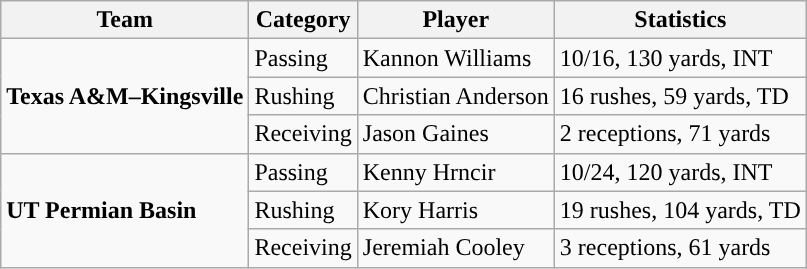<table class="wikitable" style="float: right;">
<tr>
<th>Team</th>
<th>Category</th>
<th>Player</th>
<th>Statistics</th>
</tr>
<tr>
<td rowspan=3><strong>Texas A&M–Kingsville</strong></td>
<td>Passing</td>
<td>Kannon Williams</td>
<td>10/16, 130 yards, INT</td>
</tr>
<tr>
<td>Rushing</td>
<td>Christian Anderson</td>
<td>16 rushes, 59 yards, TD</td>
</tr>
<tr>
<td>Receiving</td>
<td>Jason Gaines</td>
<td>2 receptions, 71 yards</td>
</tr>
<tr>
<td rowspan=3><strong>UT Permian Basin</strong></td>
<td>Passing</td>
<td>Kenny Hrncir</td>
<td>10/24, 120 yards, INT</td>
</tr>
<tr>
<td>Rushing</td>
<td>Kory Harris</td>
<td>19 rushes, 104 yards, TD</td>
</tr>
<tr>
<td>Receiving</td>
<td>Jeremiah Cooley</td>
<td>3 receptions, 61 yards</td>
</tr>
</table>
